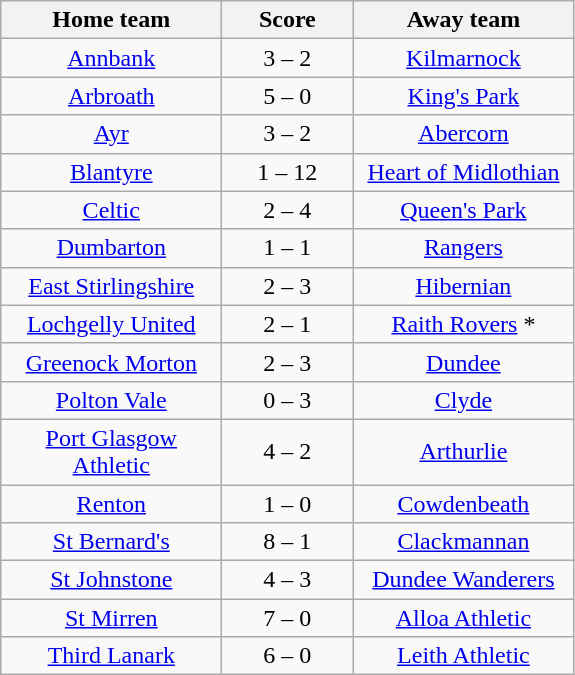<table class="wikitable" style="text-align: center">
<tr>
<th width=140>Home team</th>
<th width=80>Score</th>
<th width=140>Away team</th>
</tr>
<tr>
<td><a href='#'>Annbank</a></td>
<td>3 – 2</td>
<td><a href='#'>Kilmarnock</a></td>
</tr>
<tr>
<td><a href='#'>Arbroath</a></td>
<td>5 – 0</td>
<td><a href='#'>King's Park</a></td>
</tr>
<tr>
<td><a href='#'>Ayr</a></td>
<td>3 – 2</td>
<td><a href='#'>Abercorn</a></td>
</tr>
<tr>
<td><a href='#'>Blantyre</a></td>
<td>1 – 12</td>
<td><a href='#'>Heart of Midlothian</a></td>
</tr>
<tr>
<td><a href='#'>Celtic</a></td>
<td>2 – 4</td>
<td><a href='#'>Queen's Park</a></td>
</tr>
<tr>
<td><a href='#'>Dumbarton</a></td>
<td>1 – 1</td>
<td><a href='#'>Rangers</a></td>
</tr>
<tr>
<td><a href='#'>East Stirlingshire</a></td>
<td>2 – 3</td>
<td><a href='#'>Hibernian</a></td>
</tr>
<tr>
<td><a href='#'>Lochgelly United</a></td>
<td>2 – 1</td>
<td><a href='#'>Raith Rovers</a> *</td>
</tr>
<tr>
<td><a href='#'>Greenock Morton</a></td>
<td>2 – 3</td>
<td><a href='#'>Dundee</a></td>
</tr>
<tr>
<td><a href='#'>Polton Vale</a></td>
<td>0 – 3</td>
<td><a href='#'>Clyde</a></td>
</tr>
<tr>
<td><a href='#'>Port Glasgow Athletic</a></td>
<td>4 – 2</td>
<td><a href='#'>Arthurlie</a></td>
</tr>
<tr>
<td><a href='#'>Renton</a></td>
<td>1 – 0</td>
<td><a href='#'>Cowdenbeath</a></td>
</tr>
<tr>
<td><a href='#'>St Bernard's</a></td>
<td>8 – 1</td>
<td><a href='#'>Clackmannan</a></td>
</tr>
<tr>
<td><a href='#'>St Johnstone</a></td>
<td>4 – 3</td>
<td><a href='#'>Dundee Wanderers</a></td>
</tr>
<tr>
<td><a href='#'>St Mirren</a></td>
<td>7 – 0</td>
<td><a href='#'>Alloa Athletic</a></td>
</tr>
<tr>
<td><a href='#'>Third Lanark</a></td>
<td>6 – 0</td>
<td><a href='#'>Leith Athletic</a></td>
</tr>
</table>
